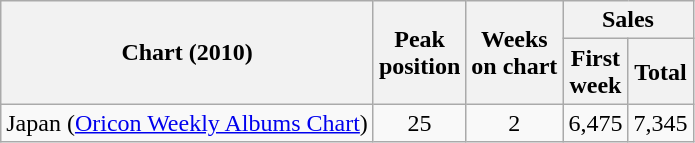<table class="wikitable sortable" border="1">
<tr>
<th rowspan="2">Chart (2010)</th>
<th rowspan="2">Peak<br>position</th>
<th rowspan="2">Weeks<br>on chart</th>
<th colspan="2">Sales</th>
</tr>
<tr>
<th>First<br>week</th>
<th>Total</th>
</tr>
<tr>
<td>Japan (<a href='#'>Oricon Weekly Albums Chart</a>)</td>
<td style="text-align:center;">25</td>
<td style="text-align:center;">2</td>
<td style="text-align:center;">6,475</td>
<td style="text-align:center;">7,345</td>
</tr>
</table>
